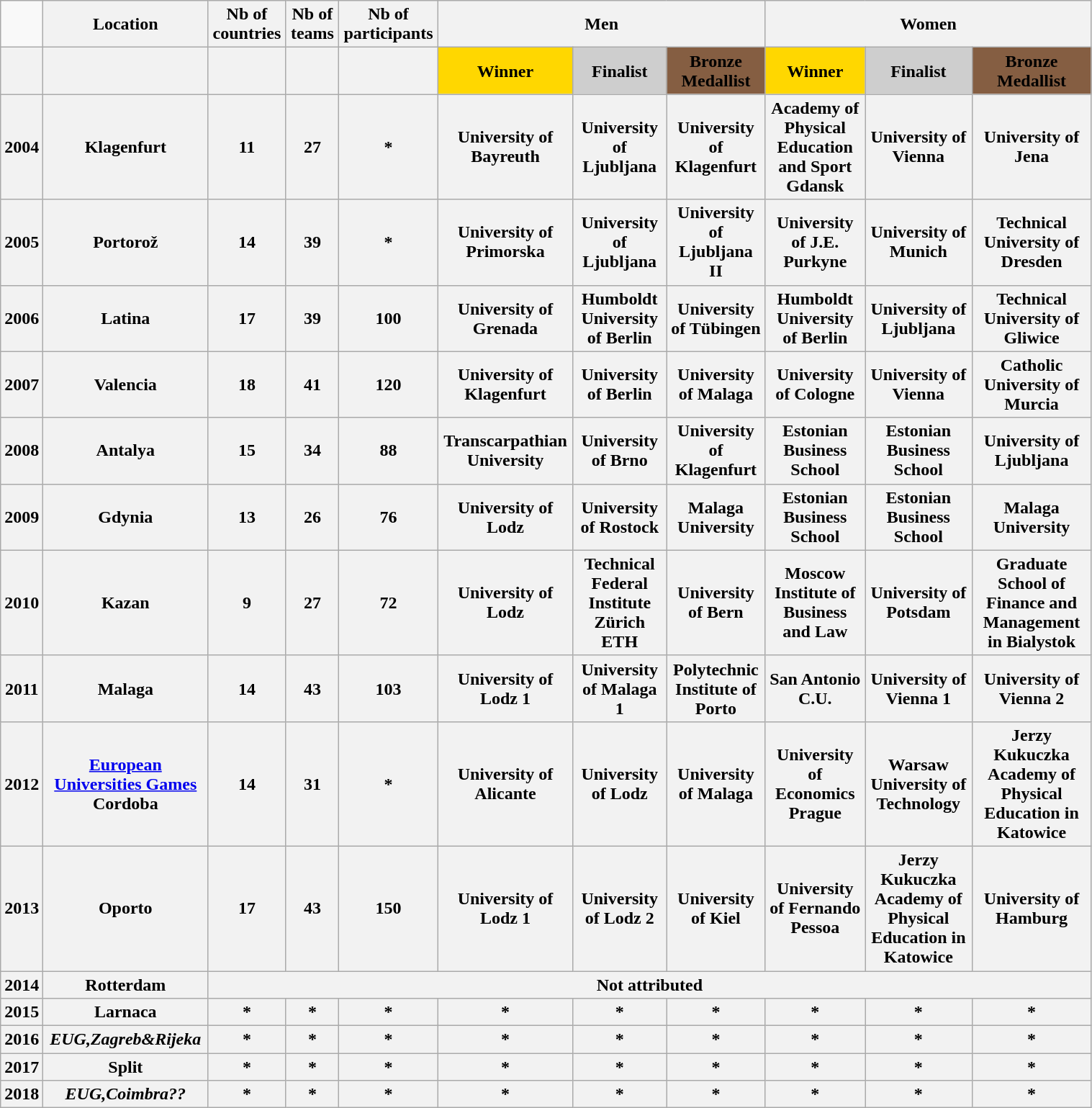<table class="wikitable alternance" style="text-align:center; width:80%;">
<tr>
<td></td>
<th scope=col>Location</th>
<th scope=col>Nb of countries</th>
<th scope=col>Nb of teams</th>
<th scope=col>Nb of participants</th>
<th scope=col colspan="3">Men</th>
<th scope=col colspan="3">Women</th>
</tr>
<tr>
<th scope=row></th>
<th></th>
<th></th>
<th></th>
<th></th>
<th style="background:#FFD700;">Winner</th>
<th style="background:#CECECE;">Finalist</th>
<th style="background:#855E42;">Bronze Medallist</th>
<th style="background:#FFD700;">Winner</th>
<th style="background:#CECECE;">Finalist</th>
<th style="background:#855E42;">Bronze Medallist</th>
</tr>
<tr>
<th scope=row>2004</th>
<th>Klagenfurt<br></th>
<th>11</th>
<th>27</th>
<th>*</th>
<th>University of Bayreuth<br> </th>
<th>University of Ljubljana<br> </th>
<th>University of Klagenfurt <br></th>
<th>Academy of Physical Education and Sport Gdansk <br> </th>
<th>University of Vienna<br></th>
<th>University of Jena<br></th>
</tr>
<tr>
<th scope=row>2005</th>
<th>Portorož<br></th>
<th>14</th>
<th>39</th>
<th>*</th>
<th>University of Primorska<br> </th>
<th>University of Ljubljana<br> </th>
<th>University of Ljubljana II<br></th>
<th>University of J.E. Purkyne<br></th>
<th>University of Munich<br></th>
<th>Technical University of Dresden<br></th>
</tr>
<tr>
<th scope=row>2006</th>
<th>Latina<br></th>
<th>17</th>
<th>39</th>
<th>100</th>
<th>University of Grenada <br></th>
<th>Humboldt University of Berlin<br> </th>
<th>University of Tübingen <br></th>
<th>Humboldt University of Berlin<br></th>
<th>University of Ljubljana<br></th>
<th>Technical University of Gliwice<br></th>
</tr>
<tr>
<th scope=row>2007</th>
<th>Valencia<br></th>
<th>18</th>
<th>41</th>
<th>120</th>
<th>University of Klagenfurt <br></th>
<th>University of Berlin<br></th>
<th>University of Malaga<br> </th>
<th>University of Cologne<br></th>
<th>University of Vienna<br></th>
<th>Catholic University of Murcia<br></th>
</tr>
<tr>
<th scope=row>2008</th>
<th>Antalya<br></th>
<th>15</th>
<th>34</th>
<th>88</th>
<th>Transcarpathian University <br></th>
<th>University of Brno<br></th>
<th>University of Klagenfurt<br></th>
<th>Estonian Business School<br></th>
<th>Estonian Business School<br></th>
<th>University of Ljubljana<br></th>
</tr>
<tr>
<th scope=row>2009</th>
<th>Gdynia<br></th>
<th>13</th>
<th>26</th>
<th>76</th>
<th>University of Lodz <br></th>
<th>University of Rostock <br></th>
<th>Malaga University <br></th>
<th>Estonian Business School<br></th>
<th>Estonian Business School<br></th>
<th>Malaga University<br></th>
</tr>
<tr>
<th scope=row>2010</th>
<th>Kazan<br></th>
<th>9</th>
<th>27</th>
<th>72</th>
<th>University of Lodz<br> </th>
<th>Technical Federal Institute Zürich ETH<br></th>
<th>University of Bern <br></th>
<th>Moscow Institute of Business and Law <br></th>
<th>University of Potsdam<br> </th>
<th>Graduate School of Finance and Management in Bialystok<br> </th>
</tr>
<tr>
<th scope=row>2011</th>
<th>Malaga<br></th>
<th>14</th>
<th>43</th>
<th>103</th>
<th>University of Lodz 1<br></th>
<th>University of Malaga 1<br> </th>
<th>Polytechnic Institute of Porto<br></th>
<th>San Antonio C.U. <br></th>
<th>University of Vienna 1<br></th>
<th>University of Vienna 2<br> </th>
</tr>
<tr>
<th scope=row>2012</th>
<th><a href='#'>European Universities Games</a> Cordoba<br></th>
<th>14</th>
<th>31</th>
<th>*</th>
<th>University of Alicante <br></th>
<th>University of Lodz <br></th>
<th>University of Malaga <br></th>
<th>University of Economics Prague <br></th>
<th>Warsaw University of Technology <br></th>
<th>Jerzy Kukuczka Academy of Physical Education in Katowice <br></th>
</tr>
<tr>
<th scope=row>2013</th>
<th>Oporto<br></th>
<th>17</th>
<th>43</th>
<th>150</th>
<th>University of Lodz 1 <br></th>
<th>University of Lodz 2 <br></th>
<th>University of Kiel <br></th>
<th>University of Fernando Pessoa <br></th>
<th>Jerzy Kukuczka Academy of Physical Education in Katowice <br></th>
<th>University of Hamburg <br></th>
</tr>
<tr>
<th scope=row>2014</th>
<th>Rotterdam<br></th>
<th scope=col colspan="9">Not attributed</th>
</tr>
<tr>
<th scope=row>2015</th>
<th>Larnaca<br></th>
<th>*</th>
<th>*</th>
<th>*</th>
<th>*</th>
<th>*</th>
<th>*</th>
<th>*</th>
<th>*</th>
<th>*</th>
</tr>
<tr>
<th scope=row>2016</th>
<th><em>EUG,Zagreb&Rijeka</em><br></th>
<th>*</th>
<th>*</th>
<th>*</th>
<th>*</th>
<th>*</th>
<th>*</th>
<th>*</th>
<th>*</th>
<th>*</th>
</tr>
<tr>
<th scope=row>2017</th>
<th>Split<br></th>
<th>*</th>
<th>*</th>
<th>*</th>
<th>*</th>
<th>*</th>
<th>*</th>
<th>*</th>
<th>*</th>
<th>*</th>
</tr>
<tr>
<th scope=row>2018</th>
<th><em>EUG,Coimbra??<br></em></th>
<th>*</th>
<th>*</th>
<th>*</th>
<th>*</th>
<th>*</th>
<th>*</th>
<th>*</th>
<th>*</th>
<th>*</th>
</tr>
</table>
